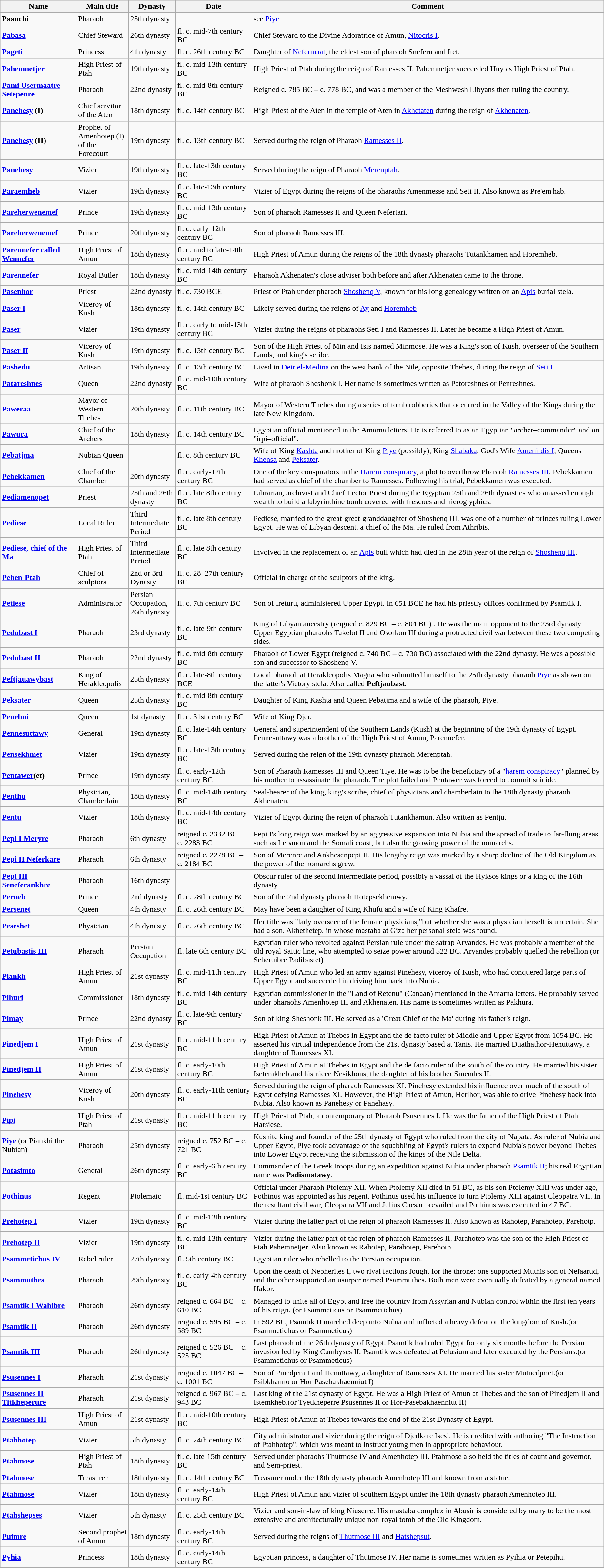<table class="wikitable sortable" align="center">
<tr>
<th style="width: 150px;">Name</th>
<th style="width: 100px;">Main title</th>
<th style="width: 90px;">Dynasty</th>
<th align="center" style="width: 150px;">Date</th>
<th>Comment</th>
</tr>
<tr>
<td><strong>Paanchi</strong></td>
<td>Pharaoh</td>
<td>25th dynasty</td>
<td></td>
<td>see <a href='#'>Piye</a></td>
</tr>
<tr>
<td><strong><a href='#'>Pabasa</a></strong></td>
<td>Chief Steward</td>
<td>26th dynasty</td>
<td>fl. c. mid-7th century BC</td>
<td>Chief Steward to the Divine Adoratrice of Amun, <a href='#'>Nitocris I</a>.</td>
</tr>
<tr>
<td><strong><a href='#'>Pageti</a></strong></td>
<td>Princess</td>
<td>4th dynasty</td>
<td>fl. c. 26th century BC</td>
<td>Daughter of <a href='#'>Nefermaat</a>, the eldest son of pharaoh Sneferu and Itet.</td>
</tr>
<tr>
<td><strong><a href='#'>Pahemnetjer</a></strong></td>
<td>High Priest of Ptah</td>
<td>19th dynasty</td>
<td>fl. c. mid-13th century BC</td>
<td>High Priest of Ptah during the reign of Ramesses II. Pahemnetjer succeeded Huy as High Priest of Ptah.</td>
</tr>
<tr>
<td><strong><a href='#'>Pami Usermaatre Setepenre</a></strong></td>
<td>Pharaoh</td>
<td>22nd dynasty</td>
<td>fl. c. mid-8th century BC</td>
<td>Reigned c. 785 BC – c. 778 BC, and was a member of the Meshwesh Libyans then ruling the country.</td>
</tr>
<tr>
<td><strong><a href='#'>Panehesy</a> (I)</strong></td>
<td>Chief servitor of the Aten</td>
<td>18th dynasty</td>
<td>fl. c. 14th century BC</td>
<td>High Priest of the Aten in the temple of Aten in <a href='#'>Akhetaten</a> during the reign of <a href='#'>Akhenaten</a>.</td>
</tr>
<tr>
<td><strong><a href='#'>Panehesy</a> (II)</strong></td>
<td>Prophet of Amenhotep (I) of the Forecourt</td>
<td>19th dynasty</td>
<td>fl. c. 13th century BC</td>
<td>Served during the reign of Pharaoh <a href='#'>Ramesses II</a>.</td>
</tr>
<tr>
<td><strong><a href='#'>Panehesy</a></strong></td>
<td>Vizier</td>
<td>19th dynasty</td>
<td>fl. c. late-13th century BC</td>
<td>Served during the reign of Pharaoh <a href='#'>Merenptah</a>.</td>
</tr>
<tr>
<td><strong><a href='#'>Paraemheb</a></strong></td>
<td>Vizier</td>
<td>19th dynasty</td>
<td>fl. c. late-13th century BC</td>
<td>Vizier of Egypt during the reigns of the pharaohs Amenmesse and Seti II. Also known as Pre'em'hab.</td>
</tr>
<tr>
<td><strong><a href='#'>Pareherwenemef</a></strong></td>
<td>Prince</td>
<td>19th dynasty</td>
<td>fl. c. mid-13th century BC</td>
<td>Son of pharaoh Ramesses II and Queen Nefertari.</td>
</tr>
<tr>
<td><strong><a href='#'>Pareherwenemef</a></strong></td>
<td>Prince</td>
<td>20th dynasty</td>
<td>fl. c. early-12th century BC</td>
<td>Son of pharaoh Ramesses III.</td>
</tr>
<tr>
<td><strong><a href='#'>Parennefer called Wennefer</a></strong></td>
<td>High Priest of Amun</td>
<td>18th dynasty</td>
<td>fl. c. mid to late-14th century BC</td>
<td>High Priest of Amun during the reigns of the 18th dynasty pharaohs Tutankhamen and Horemheb.</td>
</tr>
<tr>
<td><strong><a href='#'>Parennefer</a></strong></td>
<td>Royal Butler</td>
<td>18th dynasty</td>
<td>fl. c. mid-14th century BC</td>
<td>Pharaoh Akhenaten's close adviser both before and after Akhenaten came to the throne.</td>
</tr>
<tr>
<td><strong><a href='#'>Pasenhor</a></strong></td>
<td>Priest</td>
<td>22nd dynasty</td>
<td>fl. c. 730 BCE</td>
<td>Priest of Ptah under pharaoh <a href='#'>Shoshenq V</a>, known for his long genealogy written on an <a href='#'>Apis</a> burial stela.</td>
</tr>
<tr>
<td><strong><a href='#'>Paser I</a></strong></td>
<td>Viceroy of Kush</td>
<td>18th dynasty</td>
<td>fl. c. 14th century BC</td>
<td>Likely served during the reigns of <a href='#'>Ay</a> and <a href='#'>Horemheb</a></td>
</tr>
<tr>
<td><strong><a href='#'>Paser</a></strong></td>
<td>Vizier</td>
<td>19th dynasty</td>
<td>fl. c. early to mid-13th century BC</td>
<td>Vizier during the reigns of pharaohs Seti I and Ramesses II. Later he became a High Priest of Amun.</td>
</tr>
<tr>
<td><strong><a href='#'>Paser II</a></strong></td>
<td>Viceroy of Kush</td>
<td>19th dynasty</td>
<td>fl. c. 13th century BC</td>
<td>Son of the High Priest of Min and Isis named Minmose. He was a King's son of Kush, overseer of the Southern Lands, and king's scribe.</td>
</tr>
<tr>
<td><strong><a href='#'>Pashedu</a></strong></td>
<td>Artisan</td>
<td>19th dynasty</td>
<td>fl. c. 13th century BC</td>
<td>Lived in <a href='#'>Deir el-Medina</a> on the west bank of the Nile, opposite Thebes, during the reign of <a href='#'>Seti I</a>.</td>
</tr>
<tr>
<td><strong><a href='#'>Patareshnes</a></strong></td>
<td>Queen</td>
<td>22nd dynasty</td>
<td>fl. c. mid-10th century BC</td>
<td>Wife of pharaoh Sheshonk I. Her name is sometimes written as Patoreshnes or Penreshnes.</td>
</tr>
<tr>
<td><strong><a href='#'>Paweraa</a></strong></td>
<td>Mayor of Western Thebes</td>
<td>20th dynasty</td>
<td>fl. c. 11th century BC</td>
<td>Mayor of Western Thebes during a series of tomb robberies that occurred in the Valley of the Kings during the late New Kingdom.</td>
</tr>
<tr>
<td><strong><a href='#'>Pawura</a></strong></td>
<td>Chief of the Archers</td>
<td>18th dynasty</td>
<td>fl. c. 14th century BC</td>
<td>Egyptian official mentioned in the Amarna letters. He is referred to as an Egyptian "archer–commander" and an "irpi–official".</td>
</tr>
<tr>
<td><strong><a href='#'>Pebatjma</a></strong></td>
<td>Nubian Queen</td>
<td></td>
<td>fl. c. 8th century BC</td>
<td>Wife of King <a href='#'>Kashta</a> and mother of King <a href='#'>Piye</a> (possibly), King <a href='#'>Shabaka</a>, God's Wife <a href='#'>Amenirdis I</a>, Queens <a href='#'>Khensa</a> and <a href='#'>Peksater</a>.</td>
</tr>
<tr>
<td><strong><a href='#'>Pebekkamen</a></strong></td>
<td>Chief of the Chamber</td>
<td>20th dynasty</td>
<td>fl. c. early-12th century BC</td>
<td>One of the key conspirators in the <a href='#'>Harem conspiracy</a>, a plot to overthrow Pharaoh <a href='#'>Ramesses III</a>. Pebekkamen had served as chief of the chamber to Ramesses. Following his trial, Pebekkamen was executed.</td>
</tr>
<tr>
<td><strong><a href='#'>Pediamenopet</a></strong></td>
<td>Priest</td>
<td>25th and 26th dynasty</td>
<td>fl. c. late 8th century BC</td>
<td>Librarian, archivist and Chief Lector Priest during the Egyptian 25th and 26th dynasties who amassed enough wealth to build a labyrinthine tomb covered with frescoes and hieroglyphics.</td>
</tr>
<tr>
<td><strong><a href='#'>Pediese</a></strong></td>
<td>Local Ruler</td>
<td>Third Intermediate Period</td>
<td>fl. c. late 8th century BC</td>
<td>Pediese, married to the great-great-granddaughter of Shoshenq III, was one of a number of princes ruling Lower Egypt. He was of Libyan descent, a chief of the Ma. He ruled from Athribis.</td>
</tr>
<tr>
<td><strong><a href='#'>Pediese, chief of the Ma</a></strong></td>
<td>High Priest of Ptah</td>
<td>Third Intermediate Period</td>
<td>fl. c. late 8th century BC</td>
<td>Involved in the replacement of an <a href='#'>Apis</a> bull which had died in the 28th year of the reign of <a href='#'>Shoshenq III</a>.</td>
</tr>
<tr>
<td><strong><a href='#'>Pehen-Ptah</a></strong></td>
<td>Chief of sculptors</td>
<td>2nd or 3rd Dynasty</td>
<td>fl. c. 28–27th century BC</td>
<td>Official in charge of the sculptors of the king.</td>
</tr>
<tr>
<td><strong><a href='#'>Petiese</a></strong></td>
<td>Administrator</td>
<td>Persian Occupation, 26th dynasty</td>
<td>fl. c. 7th century BC</td>
<td>Son of Ireturu, administered Upper Egypt. In 651 BCE he had his priestly offices confirmed by Psamtik I.</td>
</tr>
<tr>
<td><strong><a href='#'>Pedubast I</a></strong></td>
<td>Pharaoh</td>
<td>23rd dynasty</td>
<td>fl. c. late-9th century BC</td>
<td>King of Libyan ancestry (reigned c. 829 BC – c. 804 BC) .  He was the main opponent to the 23rd dynasty Upper Egyptian pharaohs Takelot II and Osorkon III during a protracted civil war between these two competing sides.</td>
</tr>
<tr>
<td><strong><a href='#'>Pedubast II</a></strong></td>
<td>Pharaoh</td>
<td>22nd dynasty</td>
<td>fl. c. mid-8th century BC</td>
<td>Pharaoh of Lower Egypt (reigned c. 740 BC – c. 730 BC)  associated with the 22nd dynasty. He was a possible son and successor to Shoshenq V.</td>
</tr>
<tr>
<td><strong><a href='#'>Peftjauawybast</a></strong></td>
<td>King of Herakleopolis</td>
<td>25th dynasty</td>
<td>fl. c. late-8th century BCE</td>
<td>Local pharaoh at Herakleopolis Magna who submitted himself to the 25th dynasty pharaoh <a href='#'>Piye</a> as shown on the latter's Victory stela. Also called <strong>Peftjaubast</strong>.</td>
</tr>
<tr>
<td><strong><a href='#'>Peksater</a></strong></td>
<td>Queen</td>
<td>25th dynasty</td>
<td>fl. c. mid-8th century BC</td>
<td>Daughter of King Kashta and Queen Pebatjma and a wife of the pharaoh, Piye.</td>
</tr>
<tr>
<td><strong><a href='#'>Penebui</a></strong></td>
<td>Queen</td>
<td>1st dynasty</td>
<td>fl. c. 31st century BC</td>
<td>Wife of King Djer.</td>
</tr>
<tr>
<td><strong><a href='#'>Pennesuttawy</a></strong></td>
<td>General</td>
<td>19th dynasty</td>
<td>fl. c. late-14th century BC</td>
<td>General and superintendent of the Southern Lands (Kush) at the beginning of the 19th dynasty of Egypt.  Pennesuttawy was a brother of the High Priest of Amun, Parennefer.</td>
</tr>
<tr>
<td><strong><a href='#'>Pensekhmet</a></strong></td>
<td>Vizier</td>
<td>19th dynasty</td>
<td>fl. c. late-13th century BC</td>
<td>Served during the reign of the 19th dynasty pharaoh Merenptah.</td>
</tr>
<tr>
<td><strong><a href='#'>Pentawer</a>(et)</strong></td>
<td>Prince</td>
<td>19th dynasty</td>
<td>fl. c. early-12th century BC</td>
<td>Son of Pharaoh Ramesses III and Queen Tiye. He was to be the beneficiary of a "<a href='#'>harem conspiracy</a>" planned by his mother to assassinate the pharaoh. The plot failed and Pentawer was forced to commit suicide.</td>
</tr>
<tr>
<td><strong><a href='#'>Penthu</a></strong></td>
<td>Physician, Chamberlain</td>
<td>18th dynasty</td>
<td>fl. c. mid-14th century BC</td>
<td>Seal-bearer of the king, king's scribe, chief of physicians and chamberlain to the 18th dynasty pharaoh Akhenaten.</td>
</tr>
<tr>
<td><strong><a href='#'>Pentu</a></strong></td>
<td>Vizier</td>
<td>18th dynasty</td>
<td>fl. c. mid-14th century BC</td>
<td>Vizier of Egypt during the reign of pharaoh Tutankhamun. Also written as Pentju.</td>
</tr>
<tr>
<td><strong><a href='#'>Pepi I Meryre</a></strong></td>
<td>Pharaoh</td>
<td>6th dynasty</td>
<td>reigned c. 2332 BC – c. 2283 BC</td>
<td>Pepi I's long reign was marked by an aggressive expansion into Nubia and the spread of trade to far-flung areas such as Lebanon and the Somali coast, but also the growing power of the nomarchs.</td>
</tr>
<tr>
<td><strong><a href='#'>Pepi II Neferkare</a></strong></td>
<td>Pharaoh</td>
<td>6th dynasty</td>
<td>reigned c. 2278 BC – c. 2184 BC</td>
<td>Son of Merenre and Ankhesenpepi II. His lengthy reign was marked by a sharp decline of the Old Kingdom as the power of the nomarchs grew.</td>
</tr>
<tr>
<td><strong><a href='#'>Pepi III Seneferankhre</a></strong></td>
<td>Pharaoh</td>
<td>16th dynasty</td>
<td></td>
<td>Obscur ruler of the second intermediate period, possibly a vassal of the Hyksos kings or a king of the 16th dynasty</td>
</tr>
<tr>
<td><strong><a href='#'>Perneb</a></strong></td>
<td>Prince</td>
<td>2nd dynasty</td>
<td>fl. c. 28th century BC</td>
<td>Son of the 2nd dynasty pharaoh Hotepsekhemwy.</td>
</tr>
<tr>
<td><strong><a href='#'>Persenet</a></strong></td>
<td>Queen</td>
<td>4th dynasty</td>
<td>fl. c. 26th century BC</td>
<td>May have been a daughter of King Khufu and a wife of King Khafre.</td>
</tr>
<tr>
<td><strong><a href='#'>Peseshet</a></strong></td>
<td>Physician</td>
<td>4th dynasty</td>
<td>fl. c. 26th century BC</td>
<td>Her title was "lady overseer of the female physicians,"but whether she was a physician herself is uncertain. She had a son, Akhethetep, in whose mastaba at Giza her personal stela was found.</td>
</tr>
<tr>
<td><strong><a href='#'>Petubastis III</a></strong></td>
<td>Pharaoh</td>
<td>Persian Occupation</td>
<td>fl. late 6th century BC</td>
<td>Egyptian ruler who revolted against Persian rule under the satrap Aryandes. He was probably a member of the old royal Saitic line, who attempted to seize power around 522 BC. Aryandes probably quelled the rebellion.(or Seheruibre Padibastet)</td>
</tr>
<tr>
<td><strong><a href='#'>Piankh</a></strong></td>
<td>High Priest of Amun</td>
<td>21st dynasty</td>
<td>fl. c. mid-11th century BC</td>
<td>High Priest of Amun who led an army against Pinehesy, viceroy of Kush, who had conquered large parts of Upper Egypt and succeeded in driving him back into Nubia.</td>
</tr>
<tr>
<td><strong><a href='#'>Pihuri</a></strong></td>
<td>Commissioner</td>
<td>18th dynasty</td>
<td>fl. c. mid-14th century BC</td>
<td>Egyptian commissioner in the "Land of Retenu" (Canaan) mentioned in the Amarna letters. He probably served under pharaohs Amenhotep III and Akhenaten. His name is sometimes written as Pakhura.</td>
</tr>
<tr>
<td><strong><a href='#'>Pimay</a></strong></td>
<td>Prince</td>
<td>22nd dynasty</td>
<td>fl. c. late-9th century BC</td>
<td>Son of king Sheshonk III. He served as a 'Great Chief of the Ma' during his father's reign.</td>
</tr>
<tr>
<td><strong><a href='#'>Pinedjem I</a></strong></td>
<td>High Priest of Amun</td>
<td>21st dynasty</td>
<td>fl. c. mid-11th century BC</td>
<td>High Priest of Amun at Thebes in Egypt and the de facto ruler of Middle and Upper Egypt from 1054 BC. He asserted his virtual independence from the 21st dynasty based at Tanis.  He married Duathathor-Henuttawy, a daughter of Ramesses XI.</td>
</tr>
<tr>
<td><strong><a href='#'>Pinedjem II</a></strong></td>
<td>High Priest of Amun</td>
<td>21st dynasty</td>
<td>fl. c. early-10th century BC</td>
<td>High Priest of Amun at Thebes in Egypt and the de facto ruler of the south of the country. He married his sister Isetemkheb and his niece Nesikhons, the daughter of his brother Smendes II.</td>
</tr>
<tr>
<td><strong><a href='#'>Pinehesy</a></strong></td>
<td>Viceroy of Kush</td>
<td>20th dynasty</td>
<td>fl. c. early-11th century BC</td>
<td>Served during the reign of pharaoh Ramesses XI.   Pinehesy extended his influence over much of the south of Egypt defying Ramesses XI.  However, the High Priest of Amun, Herihor, was able to drive Pinehesy back into Nubia. Also known as Panehesy or Panehasy.</td>
</tr>
<tr>
<td><strong><a href='#'>Pipi</a></strong></td>
<td>High Priest of Ptah</td>
<td>21st dynasty</td>
<td>fl. c. mid-11th century BC</td>
<td>High Priest of Ptah, a contemporary of Pharaoh Psusennes I.  He was the father of the High Priest of Ptah Harsiese.</td>
</tr>
<tr>
<td><strong><a href='#'>Piye</a></strong> (or Piankhi the Nubian)</td>
<td>Pharaoh</td>
<td>25th dynasty</td>
<td>reigned c. 752 BC – c. 721 BC</td>
<td>Kushite king and founder of the 25th dynasty of Egypt who ruled from the city of Napata.  As ruler of Nubia and Upper Egypt, Piye took advantage of the squabbling of Egypt's rulers to expand Nubia's power beyond Thebes into Lower Egypt receiving the submission of the kings of the Nile Delta.</td>
</tr>
<tr>
<td><strong><a href='#'>Potasimto</a></strong></td>
<td>General</td>
<td>26th dynasty</td>
<td>fl. c. early-6th century BC</td>
<td>Commander of the Greek troops during an expedition against Nubia under pharaoh <a href='#'>Psamtik II</a>; his real Egyptian name was <strong>Padismatawy</strong>.</td>
</tr>
<tr>
<td><strong><a href='#'>Pothinus</a></strong></td>
<td>Regent</td>
<td>Ptolemaic</td>
<td>fl. mid-1st century BC</td>
<td>Official under Pharaoh Ptolemy XII. When Ptolemy XII died in 51 BC, as his son Ptolemy XIII was under age, Pothinus was appointed as his regent. Pothinus used his influence to turn Ptolemy XIII against Cleopatra VII.  In the resultant civil war, Cleopatra VII and Julius Caesar prevailed and Pothinus was executed in 47 BC.</td>
</tr>
<tr>
<td><strong><a href='#'>Prehotep I</a></strong></td>
<td>Vizier</td>
<td>19th dynasty</td>
<td>fl. c. mid-13th century BC</td>
<td>Vizier during the latter part of the reign of pharaoh Ramesses II. Also known as Rahotep, Parahotep, Parehotp.</td>
</tr>
<tr>
<td><strong><a href='#'>Prehotep II</a></strong></td>
<td>Vizier</td>
<td>19th dynasty</td>
<td>fl. c. mid-13th century BC</td>
<td>Vizier during the latter part of the reign of pharaoh Ramesses II.  Parahotep was the son of the High Priest of Ptah Pahemnetjer. Also known as Rahotep, Parahotep, Parehotp.</td>
</tr>
<tr>
<td><strong><a href='#'>Psammetichus IV</a></strong></td>
<td>Rebel ruler</td>
<td>27th dynasty</td>
<td>fl. 5th century BC</td>
<td>Egyptian ruler who rebelled to the Persian occupation.</td>
</tr>
<tr>
<td><strong><a href='#'>Psammuthes</a></strong></td>
<td>Pharaoh</td>
<td>29th dynasty</td>
<td>fl. c. early-4th century BC</td>
<td>Upon the death of Nepherites I, two rival factions fought for the throne: one supported Muthis son of Nefaarud, and the other supported an usurper named Psammuthes. Both men were eventually defeated by a general named Hakor.</td>
</tr>
<tr>
<td><strong><a href='#'>Psamtik I Wahibre</a></strong></td>
<td>Pharaoh</td>
<td>26th dynasty</td>
<td>reigned c. 664 BC – c. 610 BC</td>
<td>Managed to unite all of Egypt and free the country from Assyrian and Nubian control within the first ten years of his reign. (or Psammeticus or Psammetichus)</td>
</tr>
<tr>
<td><strong><a href='#'>Psamtik II</a></strong></td>
<td>Pharaoh</td>
<td>26th dynasty</td>
<td>reigned c. 595 BC – c. 589 BC</td>
<td>In 592 BC, Psamtik II marched deep into Nubia and inflicted a heavy defeat on the kingdom of Kush.(or Psammetichus or Psammeticus)</td>
</tr>
<tr>
<td><strong><a href='#'>Psamtik III</a></strong></td>
<td>Pharaoh</td>
<td>26th dynasty</td>
<td>reigned c. 526 BC – c. 525 BC</td>
<td>Last pharaoh of the 26th dynasty of Egypt. Psamtik had ruled Egypt for only six months before the Persian invasion led by King Cambyses II. Psamtik was defeated at Pelusium and later executed by the Persians.(or Psammetichus or Psammeticus)</td>
</tr>
<tr>
<td><strong><a href='#'>Psusennes I</a></strong></td>
<td>Pharaoh</td>
<td>21st dynasty</td>
<td>reigned c. 1047 BC – c. 1001 BC</td>
<td>Son of Pinedjem I and Henuttawy, a daughter of Ramesses XI. He married his sister Mutnedjmet.(or Psibkhanno or Hor-Pasebakhaenniut I)</td>
</tr>
<tr>
<td><strong><a href='#'>Psusennes II Titkheperure</a></strong></td>
<td>Pharaoh</td>
<td>21st dynasty</td>
<td>reigned c. 967 BC – c. 943 BC</td>
<td>Last king of the 21st dynasty of Egypt. He was a High Priest of Amun at Thebes and the son of Pinedjem II and Istemkheb.(or Tyetkheperre Psusennes II or Hor-Pasebakhaenniut II)</td>
</tr>
<tr>
<td><strong><a href='#'>Psusennes III</a></strong></td>
<td>High Priest of Amun</td>
<td>21st dynasty</td>
<td>fl. c. mid-10th century BC</td>
<td>High Priest of Amun at Thebes towards the end of the 21st Dynasty of Egypt.</td>
</tr>
<tr>
<td><strong><a href='#'>Ptahhotep</a></strong></td>
<td>Vizier</td>
<td>5th dynasty</td>
<td>fl. c. 24th century BC</td>
<td>City administrator and vizier during the reign of Djedkare Isesi. He is credited with authoring "The Instruction of Ptahhotep", which was meant to instruct young men in appropriate behaviour.</td>
</tr>
<tr>
<td><strong><a href='#'>Ptahmose</a></strong></td>
<td>High Priest of Ptah</td>
<td>18th dynasty</td>
<td>fl. c. late-15th century BC</td>
<td>Served under pharaohs Thutmose IV and Amenhotep III.  Ptahmose also held the titles of count and governor, and Sem-priest.</td>
</tr>
<tr>
<td><strong><a href='#'>Ptahmose</a></strong></td>
<td>Treasurer</td>
<td>18th dynasty</td>
<td>fl. c. 14th century BC</td>
<td>Treasurer under the 18th dynasty pharaoh Amenhotep III and known from a statue.</td>
</tr>
<tr>
<td><strong><a href='#'>Ptahmose</a></strong></td>
<td>Vizier</td>
<td>18th dynasty</td>
<td>fl. c. early-14th century BC</td>
<td>High Priest of Amun and vizier of southern Egypt under the 18th dynasty pharaoh Amenhotep III.</td>
</tr>
<tr>
<td><strong><a href='#'>Ptahshepses</a></strong></td>
<td>Vizier</td>
<td>5th dynasty</td>
<td>fl. c. 25th century BC</td>
<td>Vizier and son-in-law of king Niuserre. His mastaba complex in Abusir is considered by many to be the most extensive and architecturally unique non-royal tomb of the Old Kingdom.</td>
</tr>
<tr>
</tr>
<tr>
<td><strong><a href='#'>Puimre</a></strong></td>
<td>Second prophet of Amun</td>
<td>18th dynasty</td>
<td>fl. c. early-14th century BC</td>
<td>Served during the reigns of <a href='#'>Thutmose III</a> and <a href='#'>Hatshepsut</a>.</td>
</tr>
<tr>
<td><strong><a href='#'>Pyhia</a></strong></td>
<td>Princess</td>
<td>18th dynasty</td>
<td>fl. c. early-14th century BC</td>
<td>Egyptian princess, a daughter of Thutmose IV. Her name is sometimes written as Pyihia or Petepihu.</td>
</tr>
</table>
